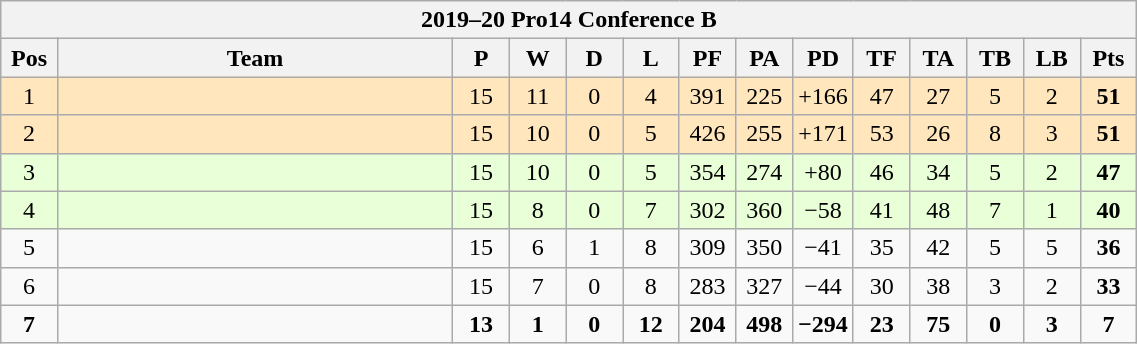<table class="wikitable" style="text-align:center; font-size:100%; width:60%;">
<tr>
<th colspan="100%" cellpadding="0" cellspacing="0">2019–20 Pro14 Conference B</th>
</tr>
<tr>
<th style="width:5%;">Pos</th>
<th style="width:35%;">Team</th>
<th style="width:5%;">P</th>
<th style="width:5%;">W</th>
<th style="width:5%;">D</th>
<th style="width:5%;">L</th>
<th style="width:5%;">PF</th>
<th style="width:5%;">PA</th>
<th style="width:5%;">PD</th>
<th style="width:5%;">TF</th>
<th style="width:5%;">TA</th>
<th style="width:5%;">TB</th>
<th style="width:5%;">LB</th>
<th style="width:5%;">Pts<br></th>
</tr>
<tr style="background:#FFE6BD;">
<td>1</td>
<td style="text-align:left;"></td>
<td>15</td>
<td>11</td>
<td>0</td>
<td>4</td>
<td>391</td>
<td>225</td>
<td>+166</td>
<td>47</td>
<td>27</td>
<td>5</td>
<td>2</td>
<td><strong>51</strong></td>
</tr>
<tr style="background:#FFE6BD;">
<td>2</td>
<td style="text-align:left;"></td>
<td>15</td>
<td>10</td>
<td>0</td>
<td>5</td>
<td>426</td>
<td>255</td>
<td>+171</td>
<td>53</td>
<td>26</td>
<td>8</td>
<td>3</td>
<td><strong>51</strong></td>
</tr>
<tr style="background:#E8FFD8;">
<td>3</td>
<td style="text-align:left;"></td>
<td>15</td>
<td>10</td>
<td>0</td>
<td>5</td>
<td>354</td>
<td>274</td>
<td>+80</td>
<td>46</td>
<td>34</td>
<td>5</td>
<td>2</td>
<td><strong>47</strong></td>
</tr>
<tr style="background:#E8FFD8;">
<td>4</td>
<td style="text-align:left;"></td>
<td>15</td>
<td>8</td>
<td>0</td>
<td>7</td>
<td>302</td>
<td>360</td>
<td>−58</td>
<td>41</td>
<td>48</td>
<td>7</td>
<td>1</td>
<td><strong>40</strong></td>
</tr>
<tr>
<td>5</td>
<td style="text-align:left;"></td>
<td>15</td>
<td>6</td>
<td>1</td>
<td>8</td>
<td>309</td>
<td>350</td>
<td>−41</td>
<td>35</td>
<td>42</td>
<td>5</td>
<td>5</td>
<td><strong>36</strong></td>
</tr>
<tr>
<td>6</td>
<td style="text-align:left;"></td>
<td>15</td>
<td>7</td>
<td>0</td>
<td>8</td>
<td>283</td>
<td>327</td>
<td>−44</td>
<td>30</td>
<td>38</td>
<td>3</td>
<td>2</td>
<td><strong>33</strong></td>
</tr>
<tr style="font-weight:bold;">
<td>7</td>
<td style="text-align:left;"></td>
<td>13</td>
<td>1</td>
<td>0</td>
<td>12</td>
<td>204</td>
<td>498</td>
<td>−294</td>
<td>23</td>
<td>75</td>
<td>0</td>
<td>3</td>
<td><strong>7</strong></td>
</tr>
</table>
